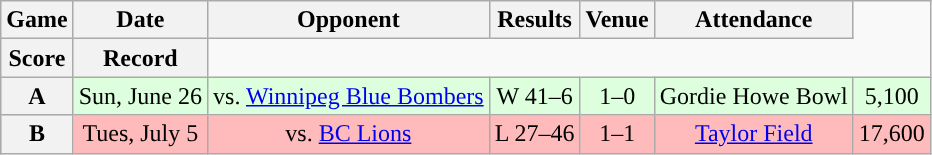<table class="wikitable" style="text-align:center">
<tr>
<th>Game</th>
<th>Date</th>
<th>Opponent</th>
<th>Results</th>
<th>Venue</th>
<th>Attendance</th>
</tr>
<tr>
<th>Score</th>
<th>Record</th>
</tr>
<tr style="background:#ddffdd">
<th>A</th>
<td>Sun, June 26</td>
<td>vs. <a href='#'>Winnipeg Blue Bombers</a></td>
<td>W 41–6</td>
<td>1–0</td>
<td>Gordie Howe Bowl</td>
<td>5,100</td>
</tr>
<tr style="background:#ffbbbb">
<th>B</th>
<td>Tues, July 5</td>
<td>vs. <a href='#'>BC Lions</a></td>
<td>L 27–46</td>
<td>1–1</td>
<td><a href='#'>Taylor Field</a></td>
<td>17,600</td>
</tr>
</table>
